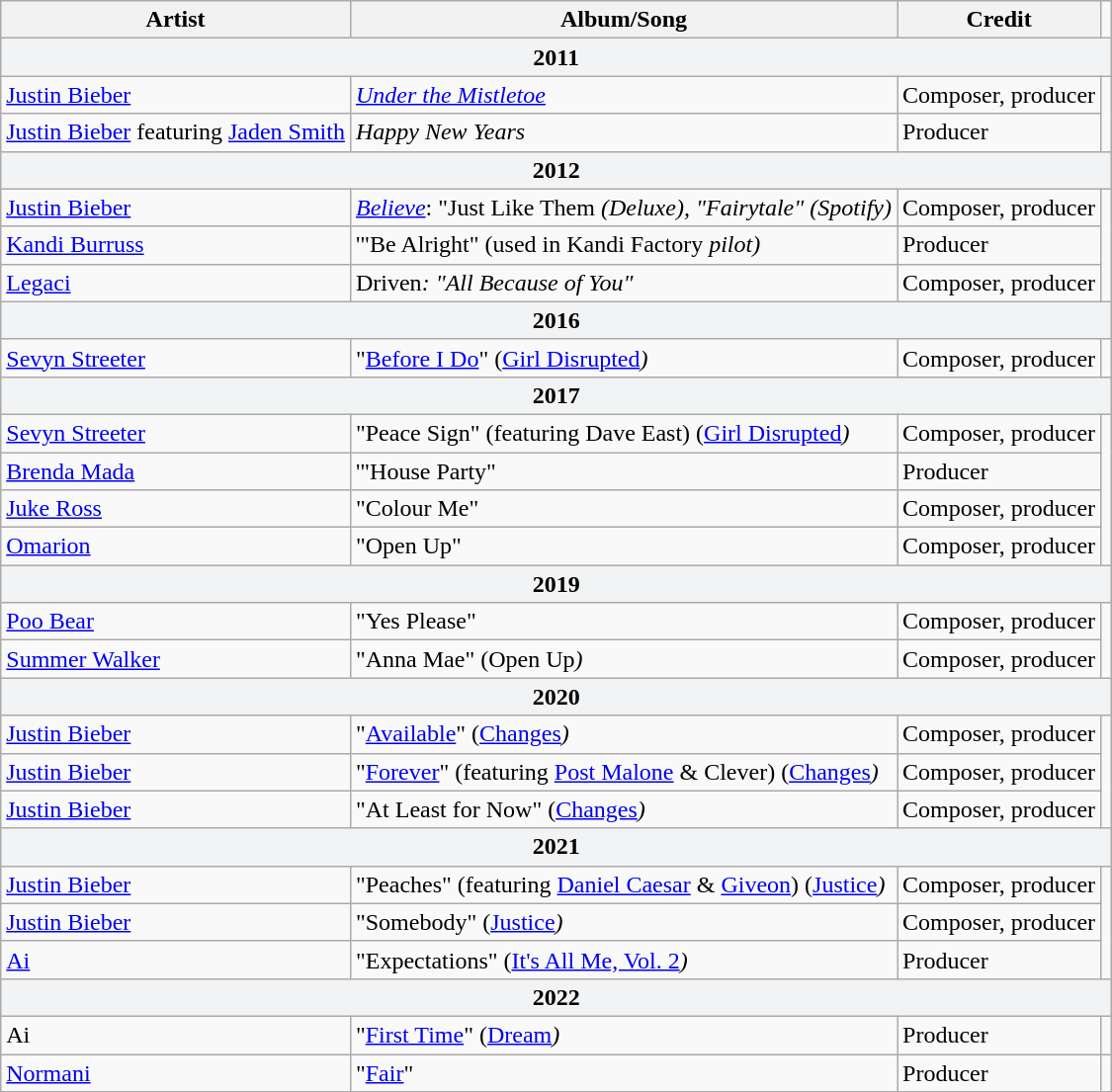<table class=wikitable>
<tr>
<th>Artist</th>
<th>Album/Song</th>
<th>Credit</th>
</tr>
<tr>
<td colspan="4"  style="text-align:center; background:#f2f3f4;"><strong>2011</strong></td>
</tr>
<tr>
<td><a href='#'>Justin Bieber</a></td>
<td><em><a href='#'>Under the Mistletoe</a></em></td>
<td>Composer, producer</td>
</tr>
<tr>
<td><a href='#'>Justin Bieber</a> featuring <a href='#'>Jaden Smith</a></td>
<td><em>Happy New Years</em></td>
<td>Producer</td>
</tr>
<tr>
<td colspan="4"  style="text-align:center; background:#f2f3f4;"><strong>2012</strong></td>
</tr>
<tr>
<td><a href='#'>Justin Bieber</a></td>
<td><em><a href='#'>Believe</a></em>: "Just Like Them<em> (Deluxe), "Fairytale" (Spotify)</td>
<td>Composer, producer</td>
</tr>
<tr>
<td><a href='#'>Kandi Burruss</a></td>
<td>'"Be Alright" (used in </em>Kandi Factory<em> pilot)</td>
<td>Producer</td>
</tr>
<tr>
<td><a href='#'>Legaci</a></td>
<td></em>Driven<em>: "All Because of You"</td>
<td>Composer, producer</td>
</tr>
<tr>
<td colspan="4"  style="text-align:center; background:#f2f3f4;"><strong>2016</strong></td>
</tr>
<tr>
<td><a href='#'>Sevyn Streeter</a></td>
<td>"<a href='#'>Before I Do</a>" (</em><a href='#'>Girl Disrupted</a><em>)</td>
<td>Composer, producer</td>
</tr>
<tr>
<td colspan="4"  style="text-align:center; background:#f2f3f4;"><strong>2017</strong></td>
</tr>
<tr>
<td><a href='#'>Sevyn Streeter</a></td>
<td>"Peace Sign" (featuring Dave East) (</em><a href='#'>Girl Disrupted</a><em>)</td>
<td>Composer, producer</td>
</tr>
<tr>
<td><a href='#'>Brenda Mada</a></td>
<td>'"House Party"</td>
<td>Producer</td>
</tr>
<tr>
<td><a href='#'>Juke Ross</a></td>
<td>"Colour Me"</td>
<td>Composer, producer</td>
</tr>
<tr>
<td><a href='#'>Omarion</a></td>
<td>"Open Up"</td>
<td>Composer, producer</td>
</tr>
<tr>
<td colspan="4"  style="text-align:center; background:#f2f3f4;"><strong>2019</strong></td>
</tr>
<tr>
<td><a href='#'>Poo Bear</a></td>
<td>"Yes Please"</td>
<td>Composer, producer</td>
</tr>
<tr>
<td><a href='#'>Summer Walker</a></td>
<td>"Anna Mae" (</em>Open Up<em>)</td>
<td>Composer, producer</td>
</tr>
<tr>
<td colspan="4"  style="text-align:center; background:#f2f3f4;"><strong>2020</strong></td>
</tr>
<tr>
<td><a href='#'>Justin Bieber</a></td>
<td>"<a href='#'>Available</a>" (</em><a href='#'>Changes</a><em>)</td>
<td>Composer, producer</td>
</tr>
<tr>
<td><a href='#'>Justin Bieber</a></td>
<td>"<a href='#'>Forever</a>" (featuring <a href='#'>Post Malone</a> & Clever) (</em><a href='#'>Changes</a><em>)</td>
<td>Composer, producer</td>
</tr>
<tr>
<td><a href='#'>Justin Bieber</a></td>
<td>"At Least for Now" (</em><a href='#'>Changes</a><em>)</td>
<td>Composer, producer</td>
</tr>
<tr>
<td colspan="4"  style="text-align:center; background:#f2f3f4;"><strong>2021</strong></td>
</tr>
<tr>
<td><a href='#'>Justin Bieber</a></td>
<td>"Peaches" (featuring <a href='#'>Daniel Caesar</a> & <a href='#'>Giveon</a>) (</em><a href='#'>Justice</a><em>)</td>
<td>Composer, producer</td>
</tr>
<tr>
<td><a href='#'>Justin Bieber</a></td>
<td>"Somebody" (</em><a href='#'>Justice</a><em>)</td>
<td>Composer, producer</td>
</tr>
<tr>
<td><a href='#'>Ai</a></td>
<td>"Expectations" (</em><a href='#'>It's All Me, Vol. 2</a><em>)</td>
<td>Producer</td>
</tr>
<tr>
<td colspan="4" style="text-align:center; background:#f2f3f4;"><strong>2022</strong></td>
</tr>
<tr>
<td>Ai</td>
<td>"<a href='#'>First Time</a>" (</em><a href='#'>Dream</a><em>)</td>
<td>Producer</td>
<td></td>
</tr>
<tr>
<td><a href='#'>Normani</a></td>
<td>"<a href='#'>Fair</a>"</td>
<td>Producer</td>
<td></td>
</tr>
</table>
